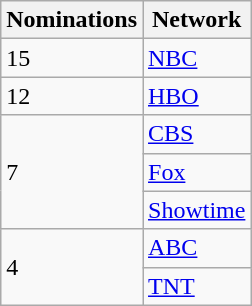<table class="wikitable">
<tr>
<th>Nominations</th>
<th>Network</th>
</tr>
<tr>
<td>15</td>
<td><a href='#'>NBC</a></td>
</tr>
<tr>
<td>12</td>
<td><a href='#'>HBO</a></td>
</tr>
<tr>
<td rowspan="3">7</td>
<td><a href='#'>CBS</a></td>
</tr>
<tr>
<td><a href='#'>Fox</a></td>
</tr>
<tr>
<td><a href='#'>Showtime</a></td>
</tr>
<tr>
<td rowspan="2">4</td>
<td><a href='#'>ABC</a></td>
</tr>
<tr>
<td><a href='#'>TNT</a></td>
</tr>
</table>
